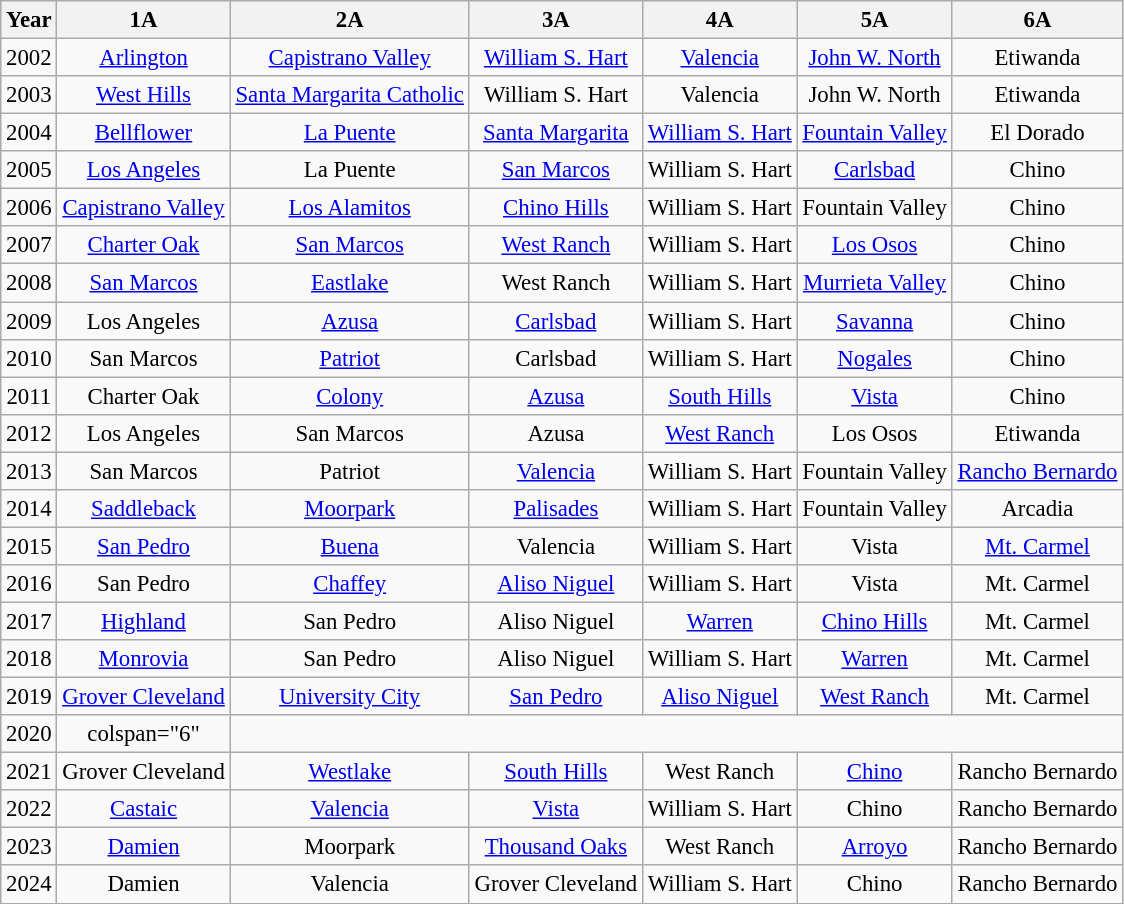<table class="wikitable" style="font-size: 95%; text-align: center;">
<tr>
<th>Year</th>
<th>1A</th>
<th>2A</th>
<th>3A</th>
<th>4A</th>
<th>5A</th>
<th>6A</th>
</tr>
<tr>
<td>2002</td>
<td><a href='#'>Arlington</a></td>
<td><a href='#'>Capistrano Valley</a></td>
<td><a href='#'>William S. Hart</a></td>
<td><a href='#'>Valencia</a></td>
<td><a href='#'>John W. North</a></td>
<td>Etiwanda</td>
</tr>
<tr>
<td>2003</td>
<td><a href='#'>West Hills</a></td>
<td><a href='#'>Santa Margarita Catholic</a></td>
<td>William S. Hart</td>
<td>Valencia</td>
<td>John W. North</td>
<td>Etiwanda</td>
</tr>
<tr>
<td>2004</td>
<td><a href='#'>Bellflower</a></td>
<td><a href='#'>La Puente</a></td>
<td><a href='#'>Santa Margarita</a></td>
<td><a href='#'>William S. Hart</a></td>
<td><a href='#'>Fountain Valley</a></td>
<td>El Dorado</td>
</tr>
<tr>
<td>2005</td>
<td><a href='#'>Los Angeles</a></td>
<td>La Puente</td>
<td><a href='#'>San Marcos</a></td>
<td>William S. Hart</td>
<td><a href='#'>Carlsbad</a></td>
<td>Chino</td>
</tr>
<tr>
<td>2006</td>
<td><a href='#'>Capistrano Valley</a></td>
<td><a href='#'>Los Alamitos</a></td>
<td><a href='#'>Chino Hills</a></td>
<td>William S. Hart</td>
<td>Fountain Valley</td>
<td>Chino</td>
</tr>
<tr>
<td>2007</td>
<td><a href='#'>Charter Oak</a></td>
<td><a href='#'>San Marcos</a></td>
<td><a href='#'>West Ranch</a></td>
<td>William S. Hart</td>
<td><a href='#'>Los Osos</a></td>
<td>Chino</td>
</tr>
<tr>
<td>2008</td>
<td><a href='#'>San Marcos</a></td>
<td><a href='#'>Eastlake</a></td>
<td>West Ranch</td>
<td>William S. Hart</td>
<td><a href='#'>Murrieta Valley</a></td>
<td>Chino</td>
</tr>
<tr>
<td>2009</td>
<td>Los Angeles</td>
<td><a href='#'>Azusa</a></td>
<td><a href='#'>Carlsbad</a></td>
<td>William S. Hart</td>
<td><a href='#'>Savanna</a></td>
<td>Chino</td>
</tr>
<tr>
<td>2010</td>
<td>San Marcos</td>
<td><a href='#'>Patriot</a></td>
<td>Carlsbad</td>
<td>William S. Hart</td>
<td><a href='#'>Nogales</a></td>
<td>Chino</td>
</tr>
<tr>
<td>2011</td>
<td>Charter Oak</td>
<td><a href='#'>Colony</a></td>
<td><a href='#'>Azusa</a></td>
<td><a href='#'>South Hills</a></td>
<td><a href='#'>Vista</a></td>
<td>Chino</td>
</tr>
<tr>
<td>2012</td>
<td>Los Angeles</td>
<td>San Marcos</td>
<td>Azusa</td>
<td><a href='#'>West Ranch</a></td>
<td>Los Osos</td>
<td>Etiwanda</td>
</tr>
<tr>
<td>2013</td>
<td>San Marcos</td>
<td>Patriot</td>
<td><a href='#'>Valencia</a></td>
<td>William S. Hart</td>
<td>Fountain Valley</td>
<td><a href='#'>Rancho Bernardo</a></td>
</tr>
<tr>
<td>2014</td>
<td><a href='#'>Saddleback</a></td>
<td><a href='#'>Moorpark</a></td>
<td><a href='#'>Palisades</a></td>
<td>William S. Hart</td>
<td>Fountain Valley</td>
<td>Arcadia</td>
</tr>
<tr>
<td>2015</td>
<td><a href='#'>San Pedro</a></td>
<td><a href='#'>Buena</a></td>
<td>Valencia</td>
<td>William S. Hart</td>
<td>Vista</td>
<td><a href='#'>Mt. Carmel</a></td>
</tr>
<tr>
<td>2016</td>
<td>San Pedro</td>
<td><a href='#'>Chaffey</a></td>
<td><a href='#'>Aliso Niguel</a></td>
<td>William S. Hart</td>
<td>Vista</td>
<td>Mt. Carmel</td>
</tr>
<tr>
<td>2017</td>
<td><a href='#'>Highland</a></td>
<td>San Pedro</td>
<td>Aliso Niguel</td>
<td><a href='#'>Warren</a></td>
<td><a href='#'>Chino Hills</a></td>
<td>Mt. Carmel</td>
</tr>
<tr>
<td>2018</td>
<td><a href='#'>Monrovia</a></td>
<td>San Pedro</td>
<td>Aliso Niguel</td>
<td>William S. Hart</td>
<td><a href='#'>Warren</a></td>
<td>Mt. Carmel</td>
</tr>
<tr>
<td>2019</td>
<td><a href='#'>Grover Cleveland</a></td>
<td><a href='#'>University City</a></td>
<td><a href='#'>San Pedro</a></td>
<td><a href='#'>Aliso Niguel</a></td>
<td><a href='#'>West Ranch</a></td>
<td>Mt. Carmel</td>
</tr>
<tr>
<td>2020</td>
<td>colspan="6" </td>
</tr>
<tr>
<td>2021</td>
<td>Grover Cleveland</td>
<td><a href='#'>Westlake</a></td>
<td><a href='#'>South Hills</a></td>
<td>West Ranch</td>
<td><a href='#'>Chino</a></td>
<td>Rancho Bernardo</td>
</tr>
<tr>
<td>2022</td>
<td><a href='#'>Castaic</a></td>
<td><a href='#'>Valencia</a></td>
<td><a href='#'>Vista</a></td>
<td>William S. Hart</td>
<td>Chino</td>
<td>Rancho Bernardo</td>
</tr>
<tr>
<td>2023</td>
<td><a href='#'>Damien</a></td>
<td>Moorpark</td>
<td><a href='#'>Thousand Oaks</a></td>
<td>West Ranch</td>
<td><a href='#'>Arroyo</a></td>
<td>Rancho Bernardo</td>
</tr>
<tr>
<td>2024</td>
<td>Damien</td>
<td>Valencia</td>
<td>Grover Cleveland</td>
<td>William S. Hart</td>
<td>Chino</td>
<td>Rancho Bernardo</td>
</tr>
</table>
